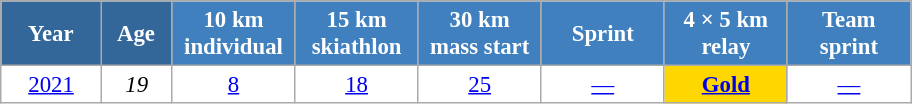<table class="wikitable" style="font-size:95%; text-align:center; border:grey solid 1px; border-collapse:collapse; background:#ffffff;">
<tr>
<th style="background-color:#369; color:white; width:60px;"> Year </th>
<th style="background-color:#369; color:white; width:40px;"> Age </th>
<th style="background-color:#4180be; color:white; width:75px;"> 10 km <br> individual </th>
<th style="background-color:#4180be; color:white; width:75px;"> 15 km <br> skiathlon </th>
<th style="background-color:#4180be; color:white; width:75px;"> 30 km <br> mass start </th>
<th style="background-color:#4180be; color:white; width:75px;"> Sprint </th>
<th style="background-color:#4180be; color:white; width:75px;"> 4 × 5 km <br> relay </th>
<th style="background-color:#4180be; color:white; width:75px;"> Team <br> sprint </th>
</tr>
<tr>
<td><a href='#'>2021</a></td>
<td><em>19</em></td>
<td><a href='#'>8</a></td>
<td><a href='#'>18</a></td>
<td><a href='#'>25</a></td>
<td><a href='#'>—</a></td>
<td style="background-color: gold;"><a href='#'><strong>Gold</strong></a></td>
<td><a href='#'>—</a></td>
</tr>
</table>
